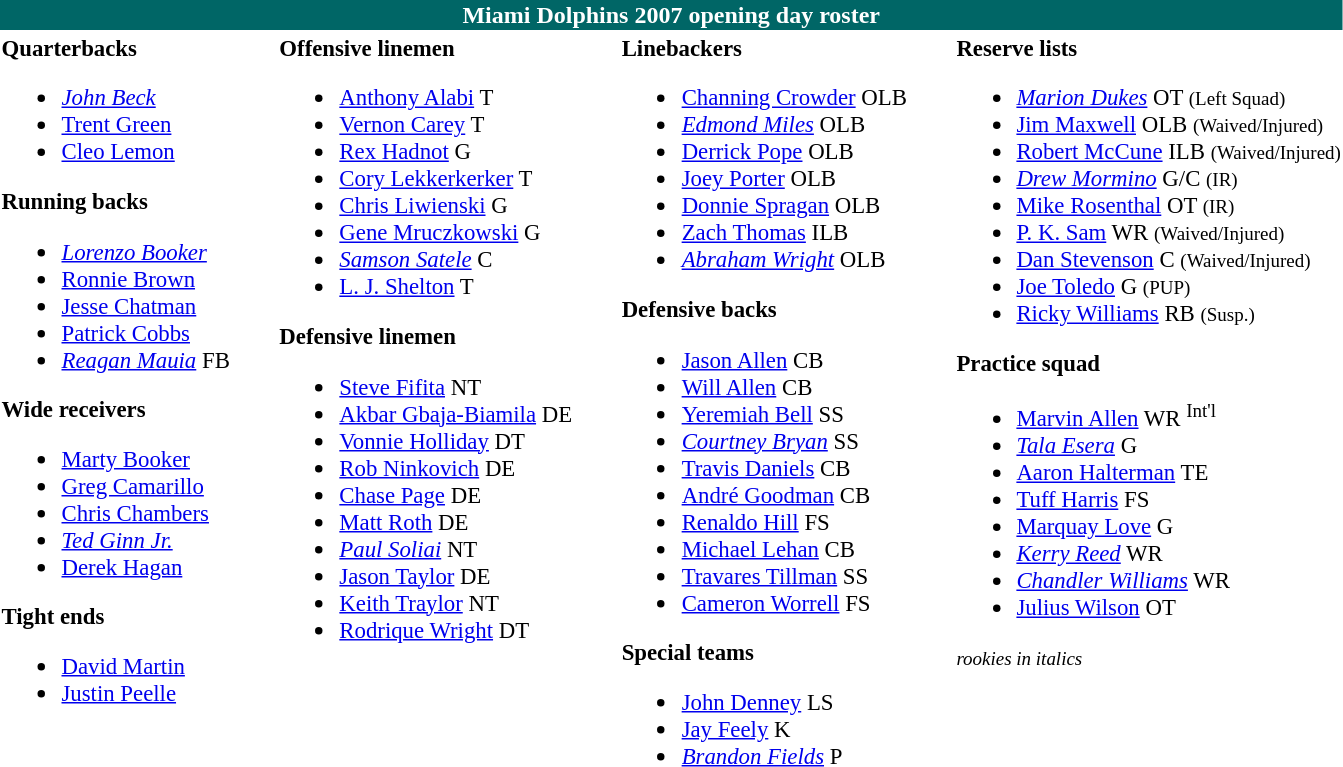<table class="toccolours" style="text-align: left;">
<tr>
<th colspan="7" style="background:#066; color:white; text-align:center;">Miami Dolphins 2007 opening day roster</th>
</tr>
<tr>
<td style="font-size:95%; vertical-align:top;"><strong>Quarterbacks</strong><br><ul><li>  <em><a href='#'>John Beck</a></em></li><li> <a href='#'>Trent Green</a></li><li> <a href='#'>Cleo Lemon</a></li></ul><strong>Running backs</strong><ul><li> <em><a href='#'>Lorenzo Booker</a></em></li><li> <a href='#'>Ronnie Brown</a></li><li> <a href='#'>Jesse Chatman</a></li><li> <a href='#'>Patrick Cobbs</a></li><li> <em><a href='#'>Reagan Mauia</a></em> FB</li></ul><strong>Wide receivers</strong><ul><li> <a href='#'>Marty Booker</a></li><li> <a href='#'>Greg Camarillo</a></li><li> <a href='#'>Chris Chambers</a></li><li> <em><a href='#'>Ted Ginn Jr.</a></em></li><li> <a href='#'>Derek Hagan</a></li></ul><strong>Tight ends</strong><ul><li> <a href='#'>David Martin</a></li><li> <a href='#'>Justin Peelle</a></li></ul></td>
<td style="width: 25px;"></td>
<td style="font-size:95%; vertical-align:top;"><strong>Offensive linemen</strong><br><ul><li> <a href='#'>Anthony Alabi</a> T</li><li> <a href='#'>Vernon Carey</a> T</li><li> <a href='#'>Rex Hadnot</a> G</li><li> <a href='#'>Cory Lekkerkerker</a> T</li><li> <a href='#'>Chris Liwienski</a> G</li><li> <a href='#'>Gene Mruczkowski</a> G</li><li> <em><a href='#'>Samson Satele</a></em> C</li><li> <a href='#'>L. J. Shelton</a> T</li></ul><strong>Defensive linemen</strong><ul><li> <a href='#'>Steve Fifita</a> NT</li><li> <a href='#'>Akbar Gbaja-Biamila</a> DE</li><li> <a href='#'>Vonnie Holliday</a> DT</li><li> <a href='#'>Rob Ninkovich</a> DE</li><li> <a href='#'>Chase Page</a> DE</li><li> <a href='#'>Matt Roth</a> DE</li><li> <em><a href='#'>Paul Soliai</a></em> NT</li><li> <a href='#'>Jason Taylor</a> DE</li><li> <a href='#'>Keith Traylor</a> NT</li><li> <a href='#'>Rodrique Wright</a> DT</li></ul></td>
<td style="width: 25px;"></td>
<td style="font-size:95%; vertical-align:top;"><strong>Linebackers</strong><br><ul><li> <a href='#'>Channing Crowder</a> OLB</li><li> <em><a href='#'>Edmond Miles</a></em> OLB</li><li> <a href='#'>Derrick Pope</a> OLB</li><li> <a href='#'>Joey Porter</a> OLB</li><li> <a href='#'>Donnie Spragan</a> OLB</li><li> <a href='#'>Zach Thomas</a> ILB</li><li> <em><a href='#'>Abraham Wright</a></em> OLB</li></ul><strong>Defensive backs</strong><ul><li> <a href='#'>Jason Allen</a> CB</li><li> <a href='#'>Will Allen</a> CB</li><li> <a href='#'>Yeremiah Bell</a> SS</li><li> <em><a href='#'>Courtney Bryan</a></em> SS</li><li> <a href='#'>Travis Daniels</a> CB</li><li> <a href='#'>André Goodman</a> CB</li><li> <a href='#'>Renaldo Hill</a> FS</li><li> <a href='#'>Michael Lehan</a> CB</li><li> <a href='#'>Travares Tillman</a> SS</li><li> <a href='#'>Cameron Worrell</a> FS</li></ul><strong>Special teams</strong><ul><li> <a href='#'>John Denney</a> LS</li><li> <a href='#'>Jay Feely</a> K</li><li> <em><a href='#'>Brandon Fields</a></em> P</li></ul></td>
<td style="width: 25px;"></td>
<td style="font-size:95%; vertical-align:top;"><strong>Reserve lists</strong><br><ul><li> <em><a href='#'>Marion Dukes</a></em> OT <small>(Left Squad)</small></li><li> <a href='#'>Jim Maxwell</a> OLB <small>(Waived/Injured)</small> </li><li> <a href='#'>Robert McCune</a> ILB <small>(Waived/Injured)</small> </li><li> <em><a href='#'>Drew Mormino</a></em> G/C <small>(IR)</small> </li><li> <a href='#'>Mike Rosenthal</a> OT <small>(IR)</small> </li><li> <a href='#'>P. K. Sam</a> WR <small>(Waived/Injured)</small> </li><li> <a href='#'>Dan Stevenson</a> C <small>(Waived/Injured)</small> </li><li> <a href='#'>Joe Toledo</a> G <small>(PUP)</small> </li><li> <a href='#'>Ricky Williams</a> RB <small>(Susp.)</small></li></ul><strong>Practice squad</strong><ul><li> <a href='#'>Marvin Allen</a> WR <sup>Int'l</sup></li><li> <em><a href='#'>Tala Esera</a></em> G</li><li> <a href='#'>Aaron Halterman</a> TE</li><li> <a href='#'>Tuff Harris</a> FS</li><li> <a href='#'>Marquay Love</a> G</li><li>  <em><a href='#'>Kerry Reed</a></em> WR</li><li>  <em><a href='#'>Chandler Williams</a></em> WR</li><li> <a href='#'>Julius Wilson</a> OT</li></ul><small><em>rookies in italics</em></small><br></td>
</tr>
</table>
